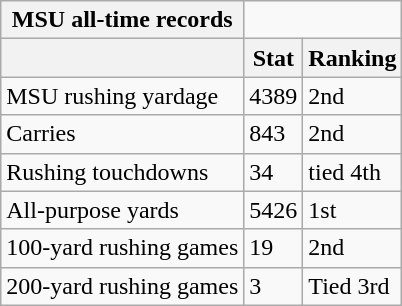<table class="wikitable collapsible collapsed">
<tr>
<th>MSU all-time records</th>
</tr>
<tr>
<th></th>
<th>Stat</th>
<th>Ranking</th>
</tr>
<tr>
<td>MSU rushing yardage</td>
<td>4389</td>
<td>2nd</td>
</tr>
<tr>
<td>Carries</td>
<td>843</td>
<td>2nd</td>
</tr>
<tr>
<td>Rushing touchdowns</td>
<td>34</td>
<td>tied 4th</td>
</tr>
<tr>
<td>All-purpose yards</td>
<td>5426</td>
<td>1st</td>
</tr>
<tr>
<td>100-yard rushing games</td>
<td>19</td>
<td>2nd</td>
</tr>
<tr>
<td>200-yard rushing games</td>
<td>3</td>
<td>Tied 3rd</td>
</tr>
</table>
